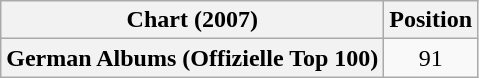<table class="wikitable plainrowheaders" style="text-align:center">
<tr>
<th scope="col">Chart (2007)</th>
<th scope="col">Position</th>
</tr>
<tr>
<th scope="row">German Albums (Offizielle Top 100)</th>
<td>91</td>
</tr>
</table>
